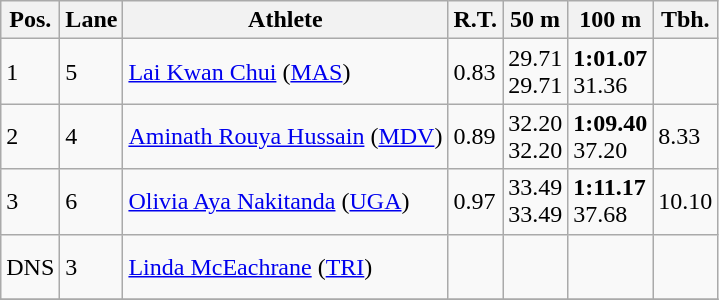<table class="wikitable">
<tr>
<th>Pos.</th>
<th>Lane</th>
<th>Athlete</th>
<th>R.T.</th>
<th>50 m</th>
<th>100 m</th>
<th>Tbh.</th>
</tr>
<tr>
<td>1</td>
<td>5</td>
<td> <a href='#'>Lai Kwan Chui</a> (<a href='#'>MAS</a>)</td>
<td>0.83</td>
<td>29.71<br>29.71</td>
<td><strong>1:01.07</strong><br>31.36</td>
<td> </td>
</tr>
<tr>
<td>2</td>
<td>4</td>
<td> <a href='#'>Aminath Rouya Hussain</a> (<a href='#'>MDV</a>)</td>
<td>0.89</td>
<td>32.20<br>32.20</td>
<td><strong>1:09.40</strong><br>37.20</td>
<td>8.33</td>
</tr>
<tr>
<td>3</td>
<td>6</td>
<td> <a href='#'>Olivia Aya Nakitanda</a> (<a href='#'>UGA</a>)</td>
<td>0.97</td>
<td>33.49<br>33.49</td>
<td><strong>1:11.17</strong><br>37.68</td>
<td>10.10</td>
</tr>
<tr>
<td>DNS</td>
<td>3</td>
<td> <a href='#'>Linda McEachrane</a> (<a href='#'>TRI</a>)</td>
<td> </td>
<td><br> </td>
<td></td>
<td> </td>
</tr>
<tr>
</tr>
</table>
